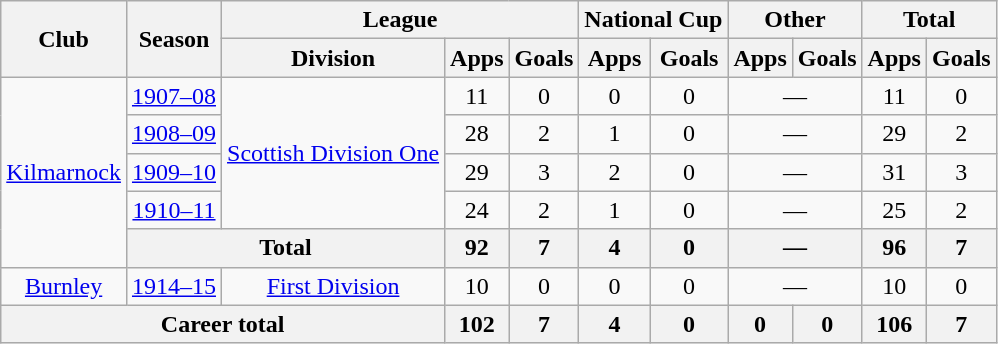<table class="wikitable" style="text-align: center">
<tr>
<th rowspan="2">Club</th>
<th rowspan="2">Season</th>
<th colspan="3">League</th>
<th colspan="2">National Cup</th>
<th colspan="2">Other</th>
<th colspan="2">Total</th>
</tr>
<tr>
<th>Division</th>
<th>Apps</th>
<th>Goals</th>
<th>Apps</th>
<th>Goals</th>
<th>Apps</th>
<th>Goals</th>
<th>Apps</th>
<th>Goals</th>
</tr>
<tr>
<td rowspan="5"><a href='#'>Kilmarnock</a></td>
<td><a href='#'>1907–08</a></td>
<td rowspan="4"><a href='#'>Scottish Division One</a></td>
<td>11</td>
<td>0</td>
<td>0</td>
<td>0</td>
<td colspan="2">—</td>
<td>11</td>
<td>0</td>
</tr>
<tr>
<td><a href='#'>1908–09</a></td>
<td>28</td>
<td>2</td>
<td>1</td>
<td>0</td>
<td colspan="2">—</td>
<td>29</td>
<td>2</td>
</tr>
<tr>
<td><a href='#'>1909–10</a></td>
<td>29</td>
<td>3</td>
<td>2</td>
<td>0</td>
<td colspan="2">—</td>
<td>31</td>
<td>3</td>
</tr>
<tr>
<td><a href='#'>1910–11</a></td>
<td>24</td>
<td>2</td>
<td>1</td>
<td>0</td>
<td colspan="2">—</td>
<td>25</td>
<td>2</td>
</tr>
<tr>
<th colspan="2">Total</th>
<th>92</th>
<th>7</th>
<th>4</th>
<th>0</th>
<th colspan="2">—</th>
<th>96</th>
<th>7</th>
</tr>
<tr>
<td><a href='#'>Burnley</a></td>
<td><a href='#'>1914–15</a></td>
<td><a href='#'>First Division</a></td>
<td>10</td>
<td>0</td>
<td>0</td>
<td>0</td>
<td colspan="2">—</td>
<td>10</td>
<td>0</td>
</tr>
<tr>
<th colspan="3">Career total</th>
<th>102</th>
<th>7</th>
<th>4</th>
<th>0</th>
<th>0</th>
<th>0</th>
<th>106</th>
<th>7</th>
</tr>
</table>
